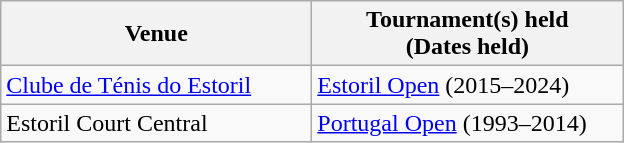<table class=wikitable>
<tr>
<th width=200>Venue</th>
<th width=200>Tournament(s) held<br>(Dates held)</th>
</tr>
<tr>
<td><a href='#'>Clube de Ténis do Estoril</a></td>
<td><a href='#'>Estoril Open</a> (2015–2024)</td>
</tr>
<tr>
<td>Estoril Court Central</td>
<td><a href='#'>Portugal Open</a> (1993–2014)</td>
</tr>
</table>
